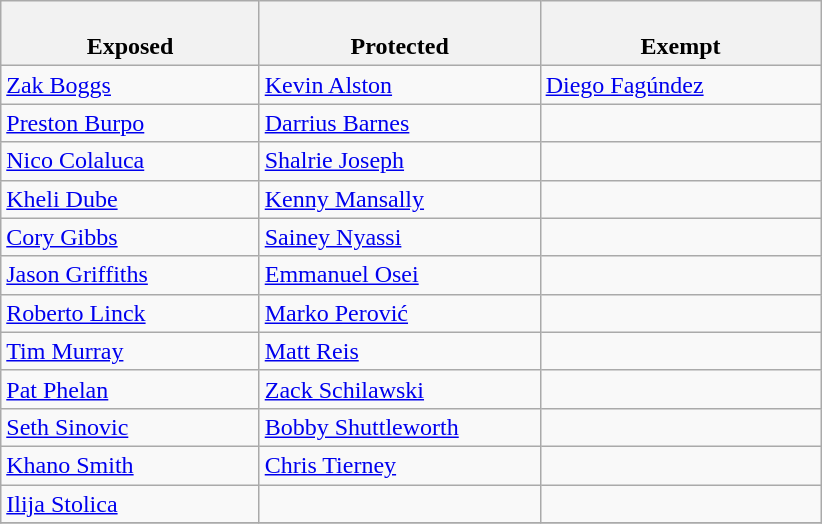<table class="wikitable">
<tr>
<th style="width:23%"><br>Exposed</th>
<th style="width:25%"><br>Protected</th>
<th style="width:25%"><br>Exempt</th>
</tr>
<tr>
<td><a href='#'>Zak Boggs</a></td>
<td><a href='#'>Kevin Alston</a></td>
<td><a href='#'>Diego Fagúndez</a></td>
</tr>
<tr>
<td><a href='#'>Preston Burpo</a></td>
<td><a href='#'>Darrius Barnes</a></td>
<td></td>
</tr>
<tr>
<td><a href='#'>Nico Colaluca</a></td>
<td><a href='#'>Shalrie Joseph</a></td>
<td></td>
</tr>
<tr>
<td><a href='#'>Kheli Dube</a></td>
<td><a href='#'>Kenny Mansally</a></td>
<td></td>
</tr>
<tr>
<td><a href='#'>Cory Gibbs</a></td>
<td><a href='#'>Sainey Nyassi</a></td>
<td></td>
</tr>
<tr>
<td><a href='#'>Jason Griffiths</a></td>
<td><a href='#'>Emmanuel Osei</a></td>
<td></td>
</tr>
<tr>
<td><a href='#'>Roberto Linck</a></td>
<td><a href='#'>Marko Perović</a></td>
<td></td>
</tr>
<tr>
<td><a href='#'>Tim Murray</a></td>
<td><a href='#'>Matt Reis</a></td>
<td></td>
</tr>
<tr>
<td><a href='#'>Pat Phelan</a></td>
<td><a href='#'>Zack Schilawski</a></td>
<td></td>
</tr>
<tr>
<td><a href='#'>Seth Sinovic</a></td>
<td><a href='#'>Bobby Shuttleworth</a></td>
<td></td>
</tr>
<tr>
<td><a href='#'>Khano Smith</a></td>
<td><a href='#'>Chris Tierney</a></td>
<td></td>
</tr>
<tr>
<td><a href='#'>Ilija Stolica</a></td>
<td></td>
<td></td>
</tr>
<tr>
</tr>
</table>
